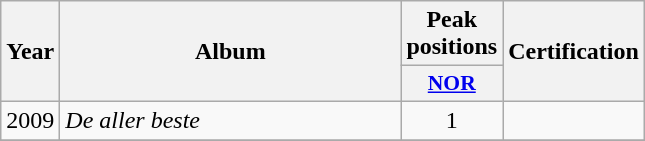<table class="wikitable">
<tr>
<th align="center" rowspan="2" width="10">Year</th>
<th align="center" rowspan="2" width="220">Album</th>
<th align="center" colspan="1" width="20">Peak positions</th>
<th align="center" rowspan="2" width="70">Certification</th>
</tr>
<tr>
<th scope="col" style="width:3em;font-size:90%;"><a href='#'>NOR</a><br></th>
</tr>
<tr>
<td style="text-align:center;">2009</td>
<td><em>De aller beste</em></td>
<td style="text-align:center;">1</td>
<td style="text-align:center;"></td>
</tr>
<tr>
</tr>
</table>
